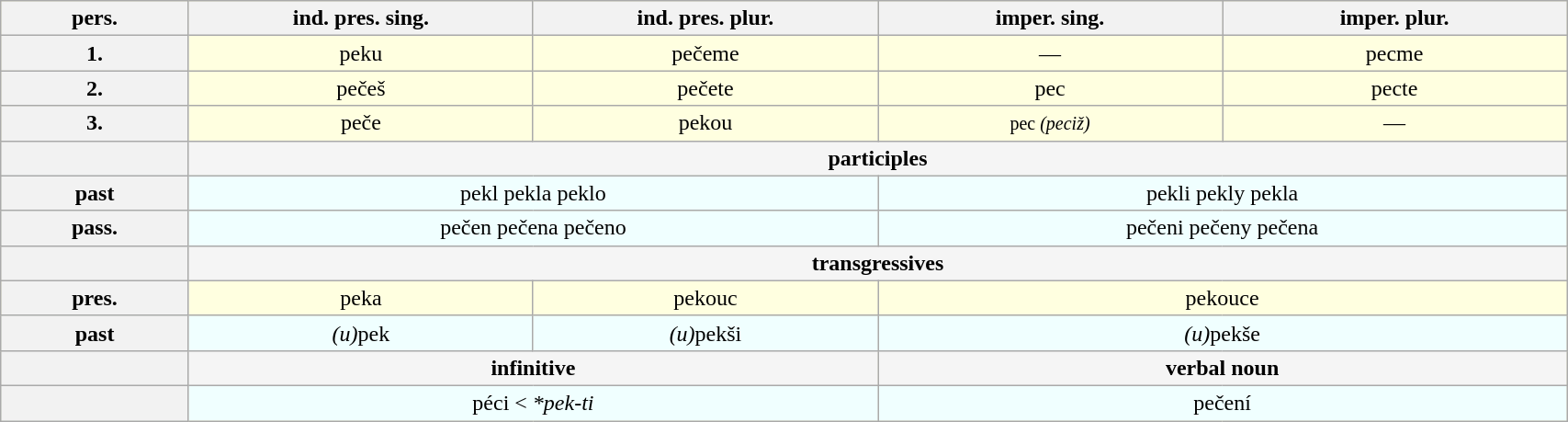<table class="wikitable" border="1" width=90% style="text-align:center; background:lightyellow">
<tr>
<th>pers.</th>
<th width=22%>ind. pres. sing.</th>
<th width=22%>ind. pres. plur.</th>
<th width=22%>imper. sing.</th>
<th width=22%>imper. plur.</th>
</tr>
<tr>
<th>1.</th>
<td>peku</td>
<td>pečeme</td>
<td style="background:lightyellow">—</td>
<td style="background:lightyellow">pecme</td>
</tr>
<tr>
<th>2.</th>
<td>pečeš</td>
<td>pečete</td>
<td style="background:lightyellow">pec</td>
<td style="background:lightyellow">pecte</td>
</tr>
<tr>
<th>3.</th>
<td>peče</td>
<td>pekou</td>
<td style="background:lightyellow"><small>pec <em>(peciž)</em></small></td>
<td style="background:lightyellow">—</td>
</tr>
<tr style="font-weight:bold; background:whitesmoke">
<th> </th>
<td colspan=4>participles</td>
</tr>
<tr style="background:azure">
<th>past</th>
<td colspan=2>pekl pekla peklo</td>
<td colspan=2>pekli pekly pekla</td>
</tr>
<tr style="background:azure">
<th>pass.</th>
<td colspan=2>pečen pečena pečeno</td>
<td colspan=2>pečeni pečeny pečena</td>
</tr>
<tr style="font-weight:bold; background:whitesmoke">
<th> </th>
<td colspan=4>transgressives</td>
</tr>
<tr>
<th>pres.</th>
<td>peka</td>
<td>pekouc</td>
<td colspan=2>pekouce</td>
</tr>
<tr style="background:azure">
<th>past</th>
<td><em>(u)</em>pek</td>
<td><em>(u)</em>pekši</td>
<td colspan=2><em>(u)</em>pekše</td>
</tr>
<tr style="font-weight:bold; background:whitesmoke">
<th> </th>
<td colspan=2>infinitive</td>
<td colspan=2>verbal noun</td>
</tr>
<tr style="background:azure">
<th> </th>
<td colspan=2>péci  < <em>*pek-ti</em></td>
<td colspan=2>pečení</td>
</tr>
</table>
